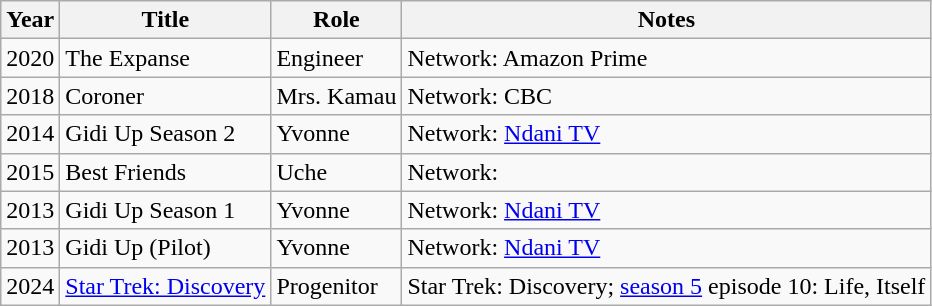<table class="wikitable">
<tr>
<th>Year</th>
<th>Title</th>
<th>Role</th>
<th>Notes</th>
</tr>
<tr>
<td>2020</td>
<td>The Expanse</td>
<td>Engineer</td>
<td>Network: Amazon Prime</td>
</tr>
<tr>
<td>2018</td>
<td>Coroner</td>
<td>Mrs. Kamau</td>
<td>Network: CBC</td>
</tr>
<tr>
<td>2014</td>
<td>Gidi Up Season 2</td>
<td>Yvonne</td>
<td>Network: <a href='#'>Ndani TV</a></td>
</tr>
<tr>
<td>2015</td>
<td>Best Friends</td>
<td>Uche</td>
<td>Network: </td>
</tr>
<tr>
<td>2013</td>
<td>Gidi Up Season 1</td>
<td>Yvonne</td>
<td>Network: <a href='#'>Ndani TV</a></td>
</tr>
<tr>
<td>2013</td>
<td>Gidi Up (Pilot)</td>
<td>Yvonne</td>
<td>Network: <a href='#'>Ndani TV</a></td>
</tr>
<tr>
<td>2024</td>
<td><a href='#'>Star Trek: Discovery</a></td>
<td>Progenitor</td>
<td>Star Trek: Discovery; <a href='#'>season 5</a> episode 10: Life, Itself</td>
</tr>
</table>
